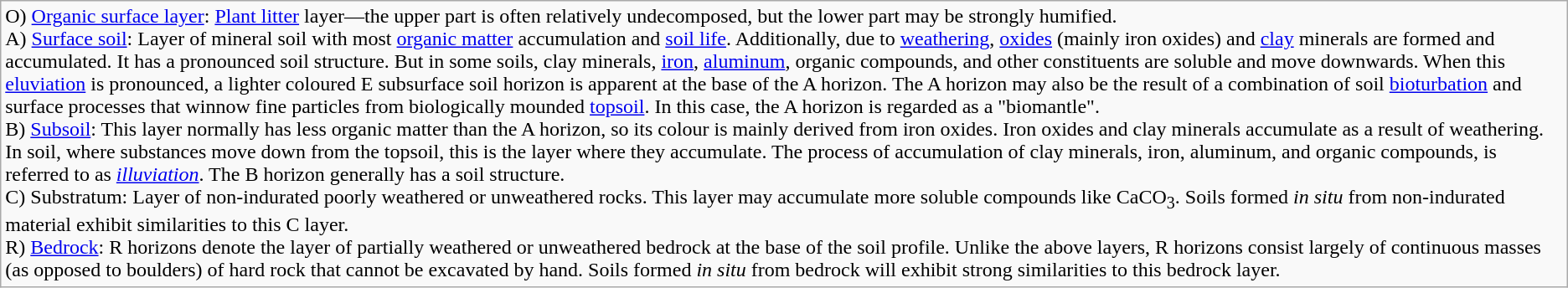<table class="wikitable">
<tr>
<td>O) <a href='#'>Organic surface layer</a>: <a href='#'>Plant litter</a> layer—the upper part is often relatively undecomposed, but the lower part may be strongly humified.<br>A) <a href='#'>Surface soil</a>: Layer of mineral soil with most <a href='#'>organic matter</a> accumulation and <a href='#'>soil life</a>. Additionally, due to <a href='#'>weathering</a>, <a href='#'>oxides</a> (mainly iron oxides) and <a href='#'>clay</a> minerals are formed and accumulated. It has a pronounced soil structure. But in some soils, clay minerals, <a href='#'>iron</a>, <a href='#'>aluminum</a>, organic compounds, and other constituents are soluble and move downwards. When this <a href='#'>eluviation</a> is pronounced, a lighter coloured E subsurface soil horizon is apparent at the base of the A horizon. The A horizon may also be the result of a combination of soil <a href='#'>bioturbation</a> and surface processes that winnow fine particles from biologically mounded <a href='#'>topsoil</a>. In this case, the A horizon is regarded as a "biomantle".<br>B) <a href='#'>Subsoil</a>: This layer normally has less organic matter than the A horizon, so its colour is mainly derived from iron oxides. Iron oxides and clay minerals accumulate as a result of weathering. In soil, where substances move down from the topsoil, this is the layer where they accumulate. The process of accumulation of clay minerals, iron, aluminum, and organic compounds, is referred to as <em><a href='#'>illuviation</a></em>. The B horizon generally has a soil structure.<br>C) Substratum: Layer of non-indurated poorly weathered or unweathered rocks. This layer may accumulate more soluble compounds like CaCO<sub>3</sub>. Soils formed <em>in situ</em> from non-indurated material exhibit similarities to this C layer.<br>R) <a href='#'>Bedrock</a>: R horizons denote the layer of partially weathered or unweathered bedrock at the base of the soil profile. Unlike the above layers, R horizons consist largely of continuous masses (as opposed to boulders) of hard rock that cannot be excavated by hand. Soils formed <em>in situ</em> from bedrock will exhibit strong similarities to this bedrock layer.</td>
</tr>
</table>
